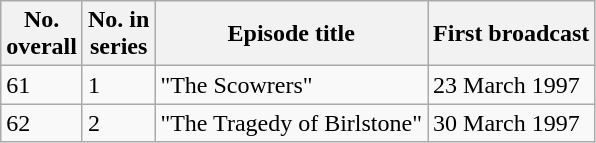<table class="wikitable">
<tr>
<th>No.<br>overall</th>
<th>No. in<br>series</th>
<th>Episode title</th>
<th>First broadcast</th>
</tr>
<tr>
<td>61</td>
<td>1</td>
<td>"The Scowrers"</td>
<td>23 March 1997</td>
</tr>
<tr>
<td>62</td>
<td>2</td>
<td>"The Tragedy of Birlstone"</td>
<td>30 March 1997</td>
</tr>
</table>
